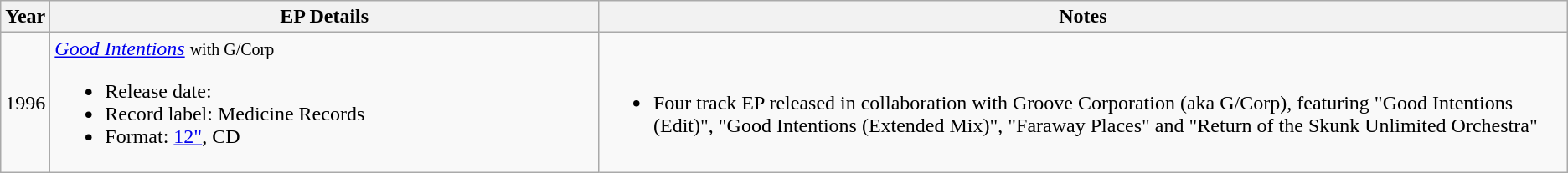<table class="wikitable">
<tr>
<th width=1%>Year</th>
<th width=35%>EP Details</th>
<th>Notes</th>
</tr>
<tr>
<td align=center>1996</td>
<td><em><a href='#'>Good Intentions</a></em> <small>with G/Corp</small><br><ul><li>Release date:</li><li>Record label: Medicine Records</li><li>Format: <a href='#'>12"</a>, CD</li></ul></td>
<td><br><ul><li>Four track EP released in collaboration with Groove Corporation (aka G/Corp), featuring "Good Intentions (Edit)", "Good Intentions (Extended Mix)", "Faraway Places" and "Return of the Skunk Unlimited Orchestra"</li></ul></td>
</tr>
</table>
